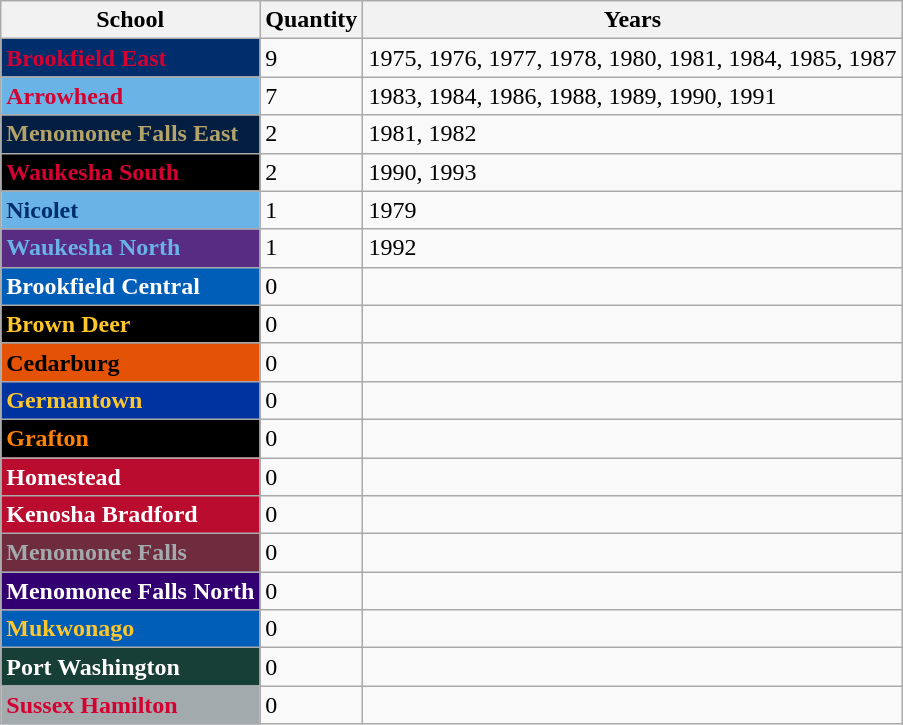<table class="wikitable">
<tr>
<th>School</th>
<th>Quantity</th>
<th>Years</th>
</tr>
<tr>
<td style="background: #002d6c; color: #d50032"><strong>Brookfield East</strong></td>
<td>9</td>
<td>1975, 1976, 1977, 1978, 1980, 1981, 1984, 1985, 1987</td>
</tr>
<tr>
<td style="background: #69b3e7; color: #d50032"><strong>Arrowhead</strong></td>
<td>7</td>
<td>1983, 1984, 1986, 1988, 1989, 1990, 1991</td>
</tr>
<tr>
<td style="background: #041e42; color: #b3a369"><strong>Menomonee Falls East</strong></td>
<td>2</td>
<td>1981, 1982</td>
</tr>
<tr>
<td style="background: black; color: #d50032"><strong>Waukesha South</strong></td>
<td>2</td>
<td>1990, 1993</td>
</tr>
<tr>
<td style="background: #69b3e7; color: #002d6c"><strong>Nicolet</strong></td>
<td>1</td>
<td>1979</td>
</tr>
<tr>
<td style="background: #582c83; color: #69b3e7"><strong>Waukesha North</strong></td>
<td>1</td>
<td>1992</td>
</tr>
<tr>
<td style="background: #005eb8; color: white"><strong>Brookfield Central</strong></td>
<td>0</td>
<td></td>
</tr>
<tr>
<td style="background: black; color: #ffc72c"><strong>Brown Deer</strong></td>
<td>0</td>
<td></td>
</tr>
<tr>
<td style="background: #e35205; color: black"><strong>Cedarburg</strong></td>
<td>0</td>
<td></td>
</tr>
<tr>
<td style="background: #0032a0; color: #ffc72c"><strong>Germantown</strong></td>
<td>0</td>
<td></td>
</tr>
<tr>
<td style="background: black; color: #ff8200"><strong>Grafton</strong></td>
<td>0</td>
<td></td>
</tr>
<tr>
<td style="background: #ba0c2f; color: white"><strong>Homestead</strong></td>
<td>0</td>
<td></td>
</tr>
<tr>
<td style="background: #ba0c2f; color: white"><strong>Kenosha Bradford</strong></td>
<td>0</td>
<td></td>
</tr>
<tr>
<td style="background: #6f2c3f; color: #a2aaad"><strong>Menomonee Falls</strong></td>
<td>0</td>
<td></td>
</tr>
<tr>
<td style="background: #330072; color: white"><strong>Menomonee Falls North</strong></td>
<td>0</td>
<td></td>
</tr>
<tr>
<td style="background: #005eb8; color: #ffc72c"><strong>Mukwonago</strong></td>
<td>0</td>
<td></td>
</tr>
<tr>
<td style="background: #173f35; color: white"><strong>Port Washington</strong></td>
<td>0</td>
<td></td>
</tr>
<tr>
<td style="background: #a2aaad; color: #d50032"><strong>Sussex Hamilton</strong></td>
<td>0</td>
<td></td>
</tr>
</table>
